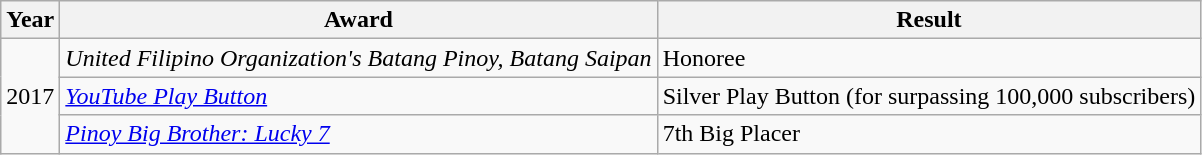<table class="wikitable">
<tr>
<th>Year</th>
<th>Award</th>
<th>Result</th>
</tr>
<tr>
<td rowspan="3">2017</td>
<td><em>United Filipino Organization's Batang Pinoy, Batang Saipan</em></td>
<td>Honoree</td>
</tr>
<tr>
<td><em><a href='#'>YouTube Play Button</a></em></td>
<td>Silver Play Button (for surpassing 100,000 subscribers)</td>
</tr>
<tr>
<td><em><a href='#'>Pinoy Big Brother: Lucky 7</a></em></td>
<td>7th Big Placer</td>
</tr>
</table>
